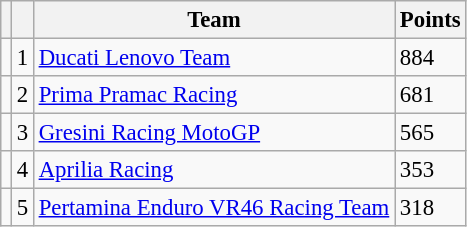<table class="wikitable" style="font-size: 95%;">
<tr>
<th></th>
<th></th>
<th>Team</th>
<th>Points</th>
</tr>
<tr>
<td></td>
<td align=center>1</td>
<td> <a href='#'>Ducati Lenovo Team</a></td>
<td align=left>884</td>
</tr>
<tr>
<td></td>
<td align=center>2</td>
<td> <a href='#'>Prima Pramac Racing</a></td>
<td align=left>681</td>
</tr>
<tr>
<td></td>
<td align=center>3</td>
<td> <a href='#'>Gresini Racing MotoGP</a></td>
<td align=left>565</td>
</tr>
<tr>
<td></td>
<td align=center>4</td>
<td> <a href='#'>Aprilia Racing</a></td>
<td align=left>353</td>
</tr>
<tr>
<td></td>
<td align=center>5</td>
<td> <a href='#'>Pertamina Enduro VR46 Racing Team</a></td>
<td align=left>318</td>
</tr>
</table>
